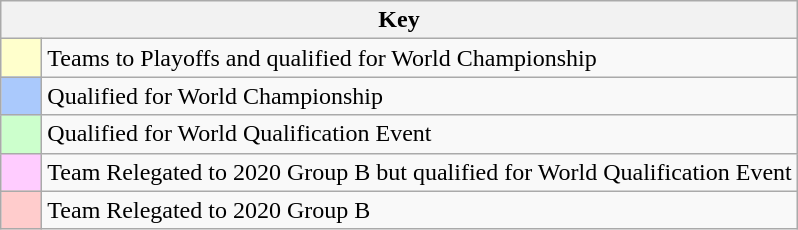<table class="wikitable" style="text-align: center;">
<tr>
<th colspan=2>Key</th>
</tr>
<tr>
<td style="background:#ffffcc; width:20px;"></td>
<td align=left>Teams to Playoffs and qualified for World Championship</td>
</tr>
<tr>
<td style="background:#aac9fc; width:20px;"></td>
<td align=left>Qualified for World Championship</td>
</tr>
<tr>
<td style="background:#ccffcc; width:20px;"></td>
<td align=left>Qualified for World Qualification Event</td>
</tr>
<tr>
<td style="background:#ffccff; width:20px;"></td>
<td align=left>Team Relegated to 2020 Group B but qualified for World Qualification Event</td>
</tr>
<tr>
<td style="background:#ffcccc; width:20px;"></td>
<td align=left>Team Relegated to 2020 Group B</td>
</tr>
</table>
